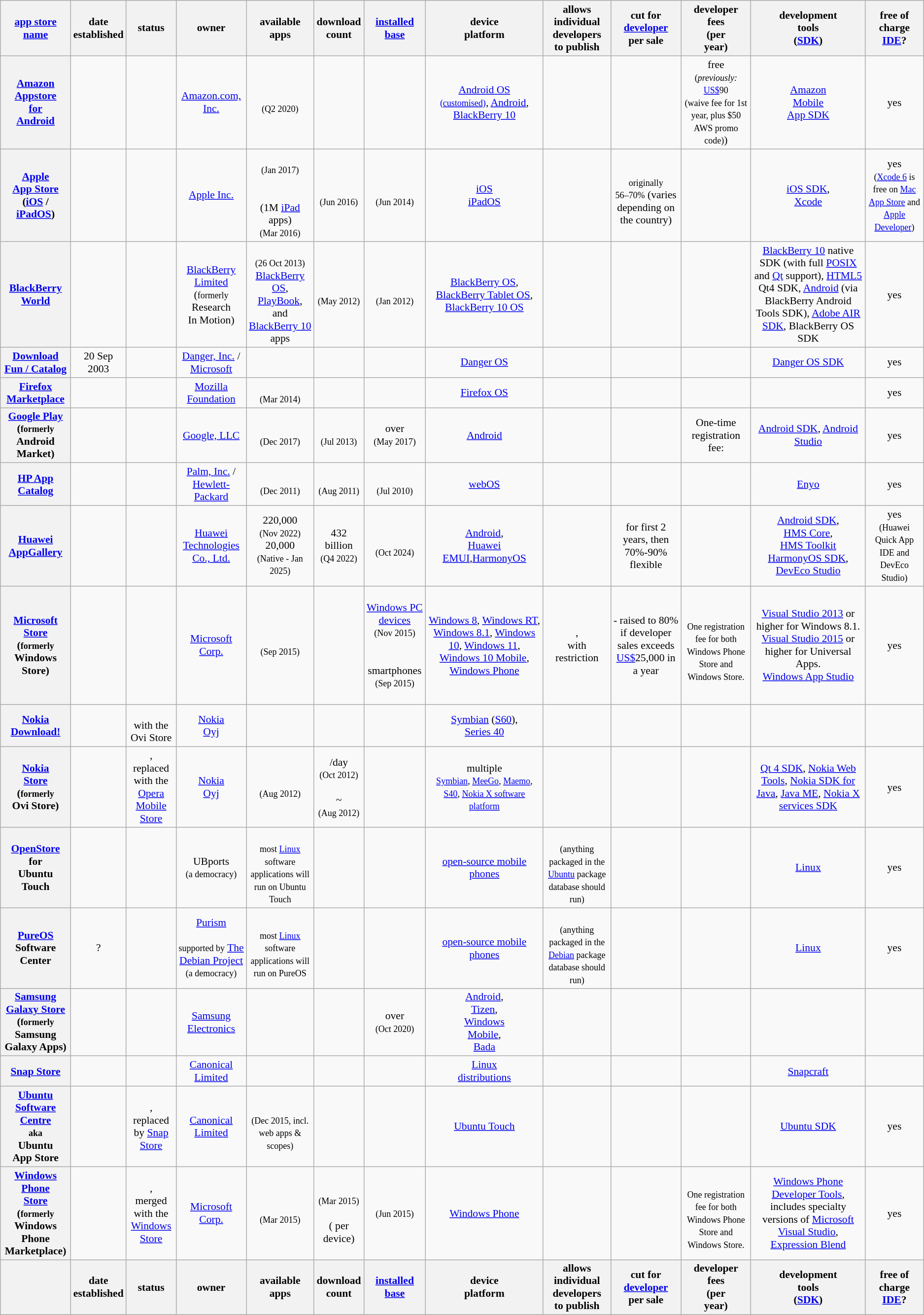<table class="wikitable sortable" style="text-align:center; font-size:90%">
<tr>
<th><a href='#'>app store<br>name</a></th>
<th>date<br>established</th>
<th>status</th>
<th>owner</th>
<th>available<br>apps</th>
<th>download<br>count</th>
<th><a href='#'>installed<br>base</a></th>
<th>device<br>platform</th>
<th>allows<br>individual<br>developers<br>to publish</th>
<th>cut for<br><a href='#'>developer</a><br>per sale</th>
<th>developer<br>fees<br>(per<br>year)</th>
<th>development<br>tools<br>(<a href='#'>SDK</a>)</th>
<th>free of<br>charge<br><a href='#'>IDE</a>?</th>
</tr>
<tr>
<th><a href='#'>Amazon<br>Appstore<br>for<br>Android</a></th>
<td></td>
<td></td>
<td><a href='#'>Amazon.com,<br>Inc.</a></td>
<td><br><small>(Q2 2020)</small><br></td>
<td></td>
<td></td>
<td><a href='#'>Android OS<br><small>(customised)</small></a>, <a href='#'>Android</a>, <a href='#'>BlackBerry 10</a></td>
<td></td>
<td></td>
<td>free <br><small>(<em>previously:</em> <a href='#'>US$</a>90 <br>(waive fee for 1st year, plus $50 AWS promo code)</small>)</td>
<td><a href='#'>Amazon<br>Mobile<br>App SDK</a><br></td>
<td>yes</td>
</tr>
<tr>
<th><a href='#'>Apple<br>App Store</a><br>(<a href='#'>iOS</a> / <a href='#'>iPadOS</a>)</th>
<td></td>
<td></td>
<td><a href='#'>Apple Inc.</a></td>
<td><br><small>(Jan 2017)</small><br><br><br>(1M <a href='#'>iPad</a> apps)<br><small>(Mar 2016)</small><br></td>
<td><br><small>(Jun 2016)</small><br></td>
<td><br><small>(Jun 2014)</small><br></td>
<td><a href='#'>iOS</a><br><a href='#'>iPadOS</a></td>
<td></td>
<td> <br><small>originally<br>56–70%</small> (varies depending on the country) </td>
<td><br></td>
<td><a href='#'>iOS SDK</a>,<br><a href='#'>Xcode</a></td>
<td>yes <br><small>(<a href='#'>Xcode 6</a> is free on <a href='#'>Mac App Store</a> and <a href='#'>Apple Developer</a>)</small></td>
</tr>
<tr>
<th><a href='#'>BlackBerry World</a></th>
<td></td>
<td> </td>
<td><a href='#'>BlackBerry<br>Limited</a><br>(<small>formerly</small><br>Research<br>In Motion)</td>
<td><br><small>(26 Oct 2013)</small><br><a href='#'>BlackBerry OS</a>, <a href='#'>PlayBook</a>, and <a href='#'>BlackBerry 10</a> apps<br></td>
<td><br><small>(May 2012)</small><br></td>
<td><br><small>(Jan 2012)</small><br></td>
<td><a href='#'>BlackBerry OS</a>, <a href='#'>BlackBerry Tablet OS</a>, <a href='#'>BlackBerry 10 OS</a></td>
<td></td>
<td><br></td>
<td><br></td>
<td><a href='#'>BlackBerry 10</a> native SDK (with full <a href='#'>POSIX</a> and <a href='#'>Qt</a> support), <a href='#'>HTML5</a> Qt4 SDK, <a href='#'>Android</a> (via BlackBerry Android Tools SDK), <a href='#'>Adobe AIR SDK</a>, BlackBerry OS SDK</td>
<td>yes</td>
</tr>
<tr>
<th><a href='#'>Download Fun / Catalog</a></th>
<td>20 Sep 2003<br></td>
<td> </td>
<td><a href='#'>Danger, Inc.</a> / <a href='#'>Microsoft</a></td>
<td></td>
<td></td>
<td></td>
<td><a href='#'>Danger OS</a></td>
<td></td>
<td></td>
<td></td>
<td><a href='#'>Danger OS SDK</a></td>
<td>yes</td>
</tr>
<tr>
<th><a href='#'>Firefox<br>Marketplace</a></th>
<td></td>
<td> </td>
<td><a href='#'>Mozilla<br>Foundation</a></td>
<td><br><small>(Mar 2014)</small> </td>
<td></td>
<td></td>
<td><a href='#'>Firefox OS</a></td>
<td></td>
<td><br></td>
<td></td>
<td></td>
<td>yes</td>
</tr>
<tr>
<th><a href='#'>Google Play</a><br>(<small>formerly</small><br>Android<br>Market)</th>
<td></td>
<td></td>
<td><a href='#'>Google, LLC</a></td>
<td><br><small>(Dec 2017)</small><br></td>
<td><br><small>(Jul 2013)</small><br></td>
<td>over <br><small>(May 2017)</small><br></td>
<td><a href='#'>Android</a><br></td>
<td></td>
<td></td>
<td>One-time registration fee: <br></td>
<td><a href='#'>Android SDK</a>, <a href='#'>Android Studio</a></td>
<td>yes</td>
</tr>
<tr>
<th><a href='#'>HP App<br>Catalog</a></th>
<td></td>
<td></td>
<td><a href='#'>Palm, Inc.</a> / <a href='#'>Hewlett-<br>Packard</a></td>
<td><br><small>(Dec 2011)</small> </td>
<td><br><small>(Aug 2011)</small><br></td>
<td><br><small>(Jul 2010)</small><br></td>
<td><a href='#'>webOS</a></td>
<td></td>
<td><br></td>
<td><br></td>
<td><a href='#'>Enyo</a></td>
<td>yes</td>
</tr>
<tr>
<th><a href='#'>Huawei<br>AppGallery</a></th>
<td><br></td>
<td></td>
<td><a href='#'>Huawei<br>Technologies<br>Co., Ltd.</a></td>
<td>220,000<br><small>(Nov 2022)</small><br>20,000<br><small>(Native - Jan 2025)</small><br></td>
<td>432 billion<br><small>(Q4 2022)</small></td>
<td><br><small>(Oct 2024)</small><br></td>
<td><a href='#'>Android</a>,<br><a href='#'>Huawei EMUI</a>,<a href='#'>HarmonyOS</a></td>
<td></td>
<td> for first 2 years, then 70%-90% flexible<br></td>
<td><br></td>
<td><a href='#'>Android SDK</a>,<br><a href='#'>HMS Core</a>,<br><a href='#'>HMS Toolkit</a><br><a href='#'>HarmonyOS SDK</a>,
<a href='#'>DevEco Studio</a></td>
<td>yes<br><small>(Huawei Quick App IDE and DevEco Studio)</small> </td>
</tr>
<tr>
<th><a href='#'>Microsoft<br>Store</a><br>(<small>formerly</small><br>Windows Store)</th>
<td></td>
<td></td>
<td><a href='#'>Microsoft<br>Corp.</a></td>
<td><br><small>(Sep 2015)</small></td>
<td></td>
<td><br><a href='#'>Windows PC devices</a><br><small>(Nov 2015)</small><br><br><br>smartphones<br><small> (Sep 2015)</small><br><br></td>
<td><a href='#'>Windows 8</a>, <a href='#'>Windows RT</a>, <a href='#'>Windows 8.1</a>, <a href='#'>Windows 10</a>, <a href='#'>Windows 11</a>, <a href='#'>Windows 10 Mobile</a>, <a href='#'>Windows Phone</a></td>
<td>,<br>with<br>restriction </td>
<td> - raised to 80% if developer sales exceeds <a href='#'>US$</a>25,000 in a year</td>
<td><br><small>One registration fee for both Windows Phone Store and Windows Store.</small></td>
<td><a href='#'>Visual Studio 2013</a> or higher for Windows 8.1.<br><a href='#'>Visual Studio 2015</a> or higher for Universal Apps.<br><a href='#'>Windows App Studio</a></td>
<td>yes</td>
</tr>
<tr>
<th><a href='#'>Nokia<br>Download!</a></th>
<td></td>
<td><br>with the<br>Ovi Store</td>
<td><a href='#'>Nokia<br>Oyj</a></td>
<td></td>
<td></td>
<td></td>
<td><a href='#'>Symbian</a> (<a href='#'>S60</a>),<br><a href='#'>Series 40</a></td>
<td></td>
<td></td>
<td></td>
<td></td>
<td></td>
</tr>
<tr>
<th><a href='#'>Nokia<br>Store</a><br>(<small>formerly</small><br>Ovi Store)</th>
<td></td>
<td>,<br>replaced<br>with the<br><a href='#'>Opera Mobile Store</a></td>
<td><a href='#'>Nokia<br>Oyj</a></td>
<td><br><small>(Aug 2012)</small><br></td>
<td>/day<br><small>(Oct 2012)</small><br><br>~<br><small>(Aug 2012)</small><br></td>
<td><br><br></td>
<td>multiple <br><small><a href='#'>Symbian</a>, <a href='#'>MeeGo</a>, <a href='#'>Maemo</a>, <a href='#'>S40</a>, <a href='#'>Nokia X software platform</a></small></td>
<td></td>
<td></td>
<td><br></td>
<td><a href='#'>Qt 4 SDK</a>, <a href='#'>Nokia Web Tools</a>, <a href='#'>Nokia SDK for Java</a>, <a href='#'>Java ME</a>, <a href='#'>Nokia X services SDK</a></td>
<td>yes</td>
</tr>
<tr>
<th><a href='#'>OpenStore</a><br>for<br>Ubuntu<br>Touch</th>
<td><br></td>
<td></td>
<td>UBports<br><small>(a democracy)</small></td>
<td><br><small>most <a href='#'>Linux</a> software applications will run on Ubuntu Touch</small></td>
<td></td>
<td></td>
<td><a href='#'>open-source mobile phones</a></td>
<td><br><small>(anything packaged in the <a href='#'>Ubuntu</a> package database should run)</small></td>
<td></td>
<td></td>
<td><a href='#'>Linux</a></td>
<td>yes</td>
</tr>
<tr>
<th><a href='#'>PureOS</a><br>Software<br>Center</th>
<td> ?<br> </td>
<td></td>
<td><a href='#'>Purism</a><br><br><small>supported by</small> <a href='#'>The Debian Project</a><br><small>(a democracy)</small></td>
<td> <br><small>most <a href='#'>Linux</a> software applications will run on PureOS</small></td>
<td></td>
<td></td>
<td><a href='#'>open-source mobile phones</a></td>
<td><small><br>(anything packaged in the <a href='#'>Debian</a> package database should run)</small></td>
<td></td>
<td></td>
<td><a href='#'>Linux</a></td>
<td>yes</td>
</tr>
<tr>
<th><a href='#'>Samsung Galaxy Store</a><br>(<small>formerly</small><br>Samsung<br>Galaxy Apps)</th>
<td></td>
<td></td>
<td><a href='#'>Samsung<br>Electronics</a></td>
<td></td>
<td></td>
<td>over <small><br>(Oct 2020)</small><br></td>
<td><a href='#'>Android</a>,<br><a href='#'>Tizen</a>,<br><a href='#'>Windows<br>Mobile</a>,<br><a href='#'>Bada</a></td>
<td></td>
<td></td>
<td></td>
<td></td>
<td></td>
</tr>
<tr>
<th><a href='#'>Snap Store</a></th>
<td><br></td>
<td></td>
<td><a href='#'>Canonical<br>Limited</a></td>
<td></td>
<td></td>
<td></td>
<td><a href='#'>Linux<br>distributions</a></td>
<td></td>
<td></td>
<td></td>
<td><a href='#'>Snapcraft</a></td>
<td></td>
</tr>
<tr>
<th><a href='#'>Ubuntu<br>Software<br>Centre</a><br><small>aka</small><br>Ubuntu<br>App Store</th>
<td></td>
<td>,<br>replaced by <a href='#'>Snap Store</a></td>
<td><a href='#'>Canonical<br>Limited</a></td>
<td><br><small>(Dec 2015, incl. web apps & scopes)</small><br></td>
<td></td>
<td></td>
<td><a href='#'>Ubuntu Touch</a></td>
<td></td>
<td></td>
<td></td>
<td><a href='#'>Ubuntu SDK</a></td>
<td>yes</td>
</tr>
<tr>
<th><a href='#'>Windows<br>Phone<br>Store</a><br>(<small>formerly</small><br>Windows<br>Phone<br>Marketplace)</th>
<td></td>
<td>,<br>merged<br>with the<br><a href='#'>Windows Store</a></td>
<td><a href='#'>Microsoft<br>Corp.</a></td>
<td><small><br>(Mar 2015)</small><br></td>
<td><br><small>(Mar 2015)</small><br><br>( per device)</td>
<td><br><small>(Jun 2015)</small><br><br></td>
<td><a href='#'>Windows Phone</a></td>
<td></td>
<td></td>
<td><br><small>One registration fee for both Windows Phone Store and Windows Store.</small></td>
<td><a href='#'>Windows Phone Developer Tools</a>, includes specialty versions of <a href='#'>Microsoft Visual Studio</a>, <a href='#'>Expression Blend</a></td>
<td>yes</td>
</tr>
<tr>
<th></th>
<th>date<br>established</th>
<th>status</th>
<th>owner</th>
<th>available<br>apps</th>
<th>download<br>count</th>
<th><a href='#'>installed<br>base</a></th>
<th>device<br>platform</th>
<th>allows<br>individual<br>developers<br>to publish</th>
<th>cut for<br><a href='#'>developer</a><br>per sale</th>
<th>developer<br>fees<br>(per<br>year)</th>
<th>development<br>tools<br>(<a href='#'>SDK</a>)</th>
<th>free of<br>charge<br><a href='#'>IDE</a>?</th>
</tr>
</table>
